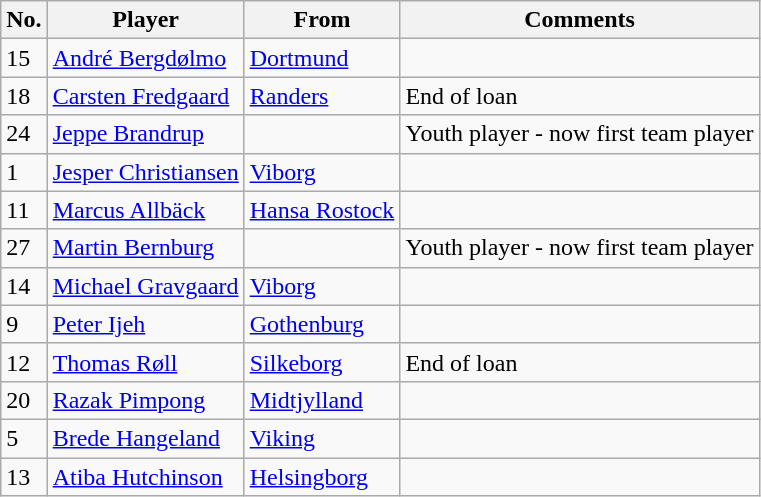<table class="wikitable" style="text-align: left;">
<tr>
<th>No.</th>
<th>Player</th>
<th>From</th>
<th>Comments</th>
</tr>
<tr>
<td>15</td>
<td><a href='#'>André Bergdølmo</a></td>
<td><a href='#'>Dortmund</a></td>
<td></td>
</tr>
<tr>
<td>18</td>
<td><a href='#'>Carsten Fredgaard</a></td>
<td><a href='#'>Randers</a></td>
<td>End of loan</td>
</tr>
<tr>
<td>24</td>
<td><a href='#'>Jeppe Brandrup</a></td>
<td></td>
<td>Youth player - now first team player</td>
</tr>
<tr>
<td>1</td>
<td><a href='#'>Jesper Christiansen</a></td>
<td><a href='#'>Viborg</a></td>
<td></td>
</tr>
<tr>
<td>11</td>
<td><a href='#'>Marcus Allbäck</a></td>
<td><a href='#'>Hansa Rostock</a></td>
<td></td>
</tr>
<tr>
<td>27</td>
<td><a href='#'>Martin Bernburg</a></td>
<td></td>
<td>Youth player - now first team player</td>
</tr>
<tr>
<td>14</td>
<td><a href='#'>Michael Gravgaard</a></td>
<td><a href='#'>Viborg</a></td>
<td></td>
</tr>
<tr>
<td>9</td>
<td><a href='#'>Peter Ijeh</a></td>
<td><a href='#'>Gothenburg</a></td>
<td></td>
</tr>
<tr>
<td>12</td>
<td><a href='#'>Thomas Røll</a></td>
<td><a href='#'>Silkeborg</a></td>
<td>End of loan</td>
</tr>
<tr>
<td>20</td>
<td><a href='#'>Razak Pimpong</a></td>
<td><a href='#'>Midtjylland</a></td>
<td></td>
</tr>
<tr>
<td>5</td>
<td><a href='#'>Brede Hangeland</a></td>
<td><a href='#'>Viking</a></td>
<td></td>
</tr>
<tr>
<td>13</td>
<td><a href='#'>Atiba Hutchinson</a></td>
<td><a href='#'>Helsingborg</a></td>
<td></td>
</tr>
</table>
